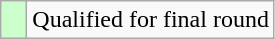<table class="wikitable">
<tr>
<td style="width:10px; background:#cfc"></td>
<td>Qualified for final round</td>
</tr>
</table>
